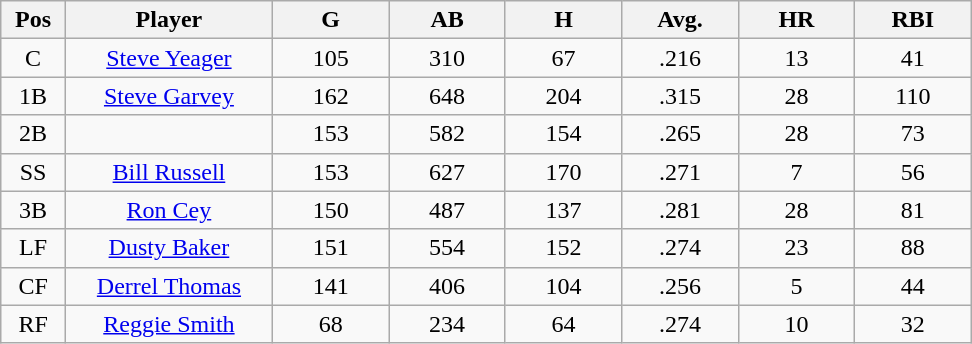<table class="wikitable sortable">
<tr>
<th bgcolor="#DDDDFF" width="5%">Pos</th>
<th bgcolor="#DDDDFF" width="16%">Player</th>
<th bgcolor="#DDDDFF" width="9%">G</th>
<th bgcolor="#DDDDFF" width="9%">AB</th>
<th bgcolor="#DDDDFF" width="9%">H</th>
<th bgcolor="#DDDDFF" width="9%">Avg.</th>
<th bgcolor="#DDDDFF" width="9%">HR</th>
<th bgcolor="#DDDDFF" width="9%">RBI</th>
</tr>
<tr align="center">
<td>C</td>
<td><a href='#'>Steve Yeager</a></td>
<td>105</td>
<td>310</td>
<td>67</td>
<td>.216</td>
<td>13</td>
<td>41</td>
</tr>
<tr align=center>
<td>1B</td>
<td><a href='#'>Steve Garvey</a></td>
<td>162</td>
<td>648</td>
<td>204</td>
<td>.315</td>
<td>28</td>
<td>110</td>
</tr>
<tr align=center>
<td>2B</td>
<td></td>
<td>153</td>
<td>582</td>
<td>154</td>
<td>.265</td>
<td>28</td>
<td>73</td>
</tr>
<tr align="center">
<td>SS</td>
<td><a href='#'>Bill Russell</a></td>
<td>153</td>
<td>627</td>
<td>170</td>
<td>.271</td>
<td>7</td>
<td>56</td>
</tr>
<tr align=center>
<td>3B</td>
<td><a href='#'>Ron Cey</a></td>
<td>150</td>
<td>487</td>
<td>137</td>
<td>.281</td>
<td>28</td>
<td>81</td>
</tr>
<tr align=center>
<td>LF</td>
<td><a href='#'>Dusty Baker</a></td>
<td>151</td>
<td>554</td>
<td>152</td>
<td>.274</td>
<td>23</td>
<td>88</td>
</tr>
<tr align=center>
<td>CF</td>
<td><a href='#'>Derrel Thomas</a></td>
<td>141</td>
<td>406</td>
<td>104</td>
<td>.256</td>
<td>5</td>
<td>44</td>
</tr>
<tr align=center>
<td>RF</td>
<td><a href='#'>Reggie Smith</a></td>
<td>68</td>
<td>234</td>
<td>64</td>
<td>.274</td>
<td>10</td>
<td>32</td>
</tr>
</table>
